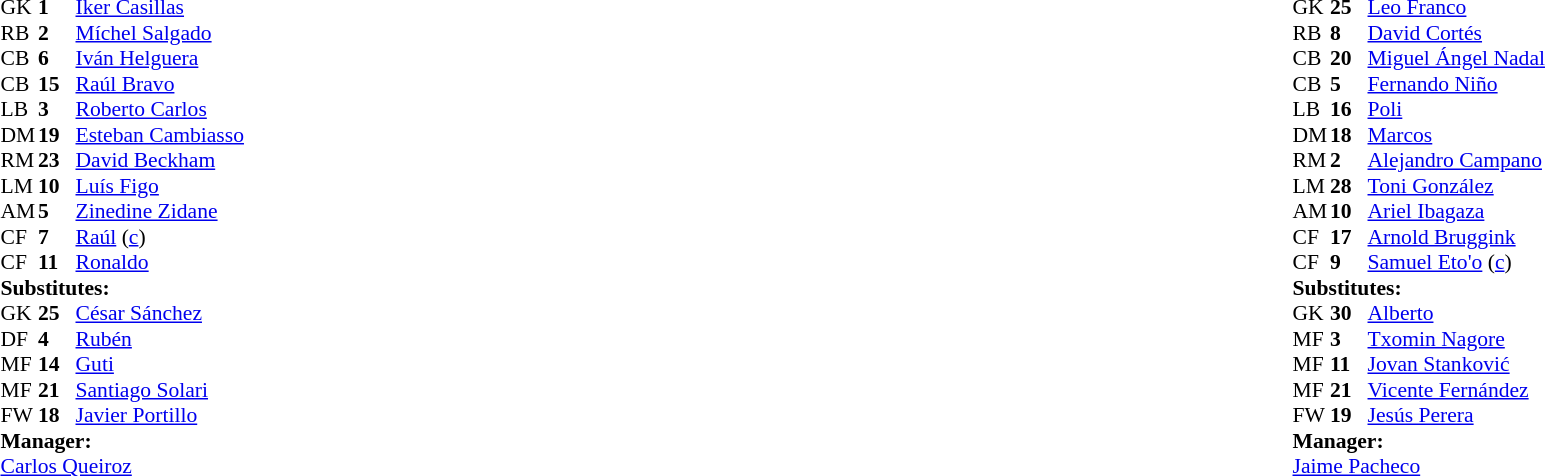<table width="100%">
<tr>
<td valign="top" width="50%"><br><table style="font-size: 90%" cellspacing="0" cellpadding="0">
<tr>
<td colspan="4"></td>
</tr>
<tr>
<th width="25"></th>
<th width="25"></th>
</tr>
<tr>
<td>GK</td>
<td><strong>1</strong></td>
<td> <a href='#'>Iker Casillas</a></td>
</tr>
<tr>
<td>RB</td>
<td><strong>2</strong></td>
<td> <a href='#'>Míchel Salgado</a></td>
</tr>
<tr>
<td>CB</td>
<td><strong>6</strong></td>
<td> <a href='#'>Iván Helguera</a></td>
</tr>
<tr>
<td>CB</td>
<td><strong>15</strong></td>
<td> <a href='#'>Raúl Bravo</a></td>
</tr>
<tr>
<td>LB</td>
<td><strong>3</strong></td>
<td> <a href='#'>Roberto Carlos</a></td>
</tr>
<tr>
<td>DM</td>
<td><strong>19</strong></td>
<td> <a href='#'>Esteban Cambiasso</a></td>
</tr>
<tr>
<td>RM</td>
<td><strong>23</strong></td>
<td> <a href='#'>David Beckham</a></td>
</tr>
<tr>
<td>LM</td>
<td><strong>10</strong></td>
<td> <a href='#'>Luís Figo</a></td>
<td></td>
<td></td>
</tr>
<tr>
<td>AM</td>
<td><strong>5</strong></td>
<td> <a href='#'>Zinedine Zidane</a></td>
</tr>
<tr>
<td>CF</td>
<td><strong>7</strong></td>
<td> <a href='#'>Raúl</a> (<a href='#'>c</a>)</td>
<td></td>
<td></td>
</tr>
<tr>
<td>CF</td>
<td><strong>11</strong></td>
<td> <a href='#'>Ronaldo</a></td>
</tr>
<tr>
<td colspan=4><strong>Substitutes:</strong></td>
</tr>
<tr>
<td>GK</td>
<td><strong>25</strong></td>
<td> <a href='#'>César Sánchez</a></td>
</tr>
<tr>
<td>DF</td>
<td><strong>4</strong></td>
<td> <a href='#'>Rubén</a></td>
</tr>
<tr>
<td>MF</td>
<td><strong>14</strong></td>
<td> <a href='#'>Guti</a></td>
<td></td>
<td> </td>
</tr>
<tr>
<td>MF</td>
<td><strong>21</strong></td>
<td> <a href='#'>Santiago Solari</a></td>
<td></td>
<td></td>
</tr>
<tr>
<td>FW</td>
<td><strong>18</strong></td>
<td> <a href='#'>Javier Portillo</a></td>
<td></td>
<td></td>
</tr>
<tr>
<td colspan=4><strong>Manager:</strong></td>
</tr>
<tr>
<td colspan="4"> <a href='#'>Carlos Queiroz</a></td>
</tr>
</table>
</td>
<td valign="top"></td>
<td valign="top" width="50%"><br><table style="font-size: 90%" cellspacing="0" cellpadding="0" align=center>
<tr>
<td colspan="4"></td>
</tr>
<tr>
<th width="25"></th>
<th width="25"></th>
</tr>
<tr>
<td>GK</td>
<td><strong>25</strong></td>
<td> <a href='#'>Leo Franco</a></td>
</tr>
<tr>
<td>RB</td>
<td><strong>8</strong></td>
<td> <a href='#'>David Cortés</a></td>
</tr>
<tr>
<td>CB</td>
<td><strong>20</strong></td>
<td> <a href='#'>Miguel Ángel Nadal</a></td>
</tr>
<tr>
<td>CB</td>
<td><strong>5</strong></td>
<td> <a href='#'>Fernando Niño</a></td>
<td></td>
<td></td>
</tr>
<tr>
<td>LB</td>
<td><strong>16</strong></td>
<td> <a href='#'>Poli</a></td>
</tr>
<tr>
<td>DM</td>
<td><strong>18</strong></td>
<td> <a href='#'>Marcos</a></td>
<td></td>
<td></td>
</tr>
<tr>
<td>RM</td>
<td><strong>2</strong></td>
<td> <a href='#'>Alejandro Campano</a></td>
<td></td>
<td></td>
</tr>
<tr>
<td>LM</td>
<td><strong>28</strong></td>
<td> <a href='#'>Toni González</a></td>
</tr>
<tr>
<td>AM</td>
<td><strong>10</strong></td>
<td> <a href='#'>Ariel Ibagaza</a></td>
<td></td>
</tr>
<tr>
<td>CF</td>
<td><strong>17</strong></td>
<td> <a href='#'>Arnold Bruggink</a></td>
</tr>
<tr>
<td>CF</td>
<td><strong>9</strong></td>
<td> <a href='#'>Samuel Eto'o</a> (<a href='#'>c</a>)</td>
<td></td>
</tr>
<tr>
<td colspan=4><strong>Substitutes:</strong></td>
</tr>
<tr>
<td>GK</td>
<td><strong>30</strong></td>
<td> <a href='#'>Alberto</a></td>
</tr>
<tr>
<td>MF</td>
<td><strong>3</strong></td>
<td> <a href='#'>Txomin Nagore</a></td>
<td></td>
<td></td>
</tr>
<tr>
<td>MF</td>
<td><strong>11</strong></td>
<td> <a href='#'>Jovan Stanković</a></td>
<td></td>
<td></td>
</tr>
<tr>
<td>MF</td>
<td><strong>21</strong></td>
<td> <a href='#'>Vicente Fernández</a></td>
</tr>
<tr>
<td>FW</td>
<td><strong>19</strong></td>
<td> <a href='#'>Jesús Perera</a></td>
<td></td>
<td></td>
</tr>
<tr>
<td colspan=4><strong>Manager:</strong></td>
</tr>
<tr>
<td colspan="4"> <a href='#'>Jaime Pacheco</a></td>
</tr>
</table>
</td>
</tr>
</table>
